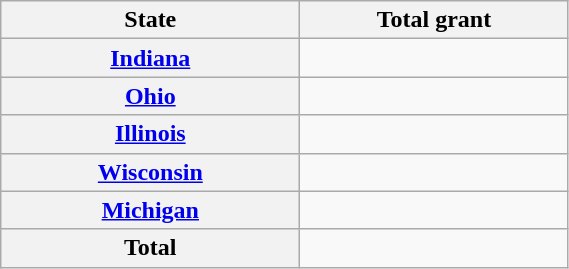<table class="wikitable" style="width:30%">
<tr>
<th width = 15%>State</th>
<th width = 15%>Total grant</th>
</tr>
<tr>
<th><a href='#'>Indiana</a></th>
<td></td>
</tr>
<tr>
<th><a href='#'>Ohio</a></th>
<td></td>
</tr>
<tr>
<th><a href='#'>Illinois</a></th>
<td></td>
</tr>
<tr>
<th><a href='#'>Wisconsin</a></th>
<td></td>
</tr>
<tr>
<th><a href='#'>Michigan</a></th>
<td></td>
</tr>
<tr>
<th>Total</th>
<td></td>
</tr>
</table>
